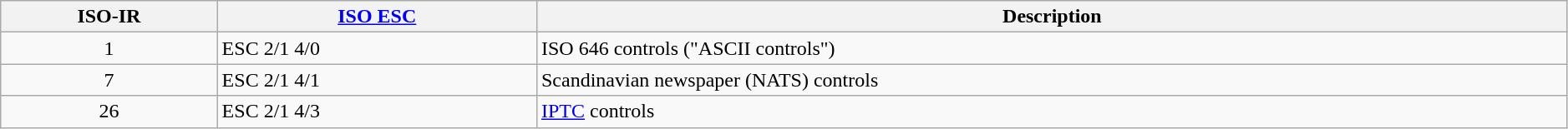<table class="wikitable sortable" style="width:99%;">
<tr>
<th>ISO-IR</th>
<th><a href='#'>ISO ESC</a></th>
<th>Description</th>
</tr>
<tr>
<td style="text-align:center;" data-sort-value="001">1</td>
<td>ESC 2/1 4/0</td>
<td>ISO 646 controls ("ASCII controls")</td>
</tr>
<tr>
<td style="text-align:center;" data-sort-value="007">7</td>
<td>ESC 2/1 4/1</td>
<td>Scandinavian newspaper (NATS) controls</td>
</tr>
<tr>
<td style="text-align:center;" data-sort-value="026">26</td>
<td>ESC 2/1 4/3</td>
<td><a href='#'>IPTC</a> controls</td>
</tr>
</table>
